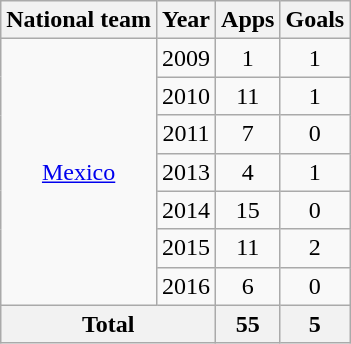<table class="wikitable" style="text-align: center;">
<tr>
<th>National team</th>
<th>Year</th>
<th>Apps</th>
<th>Goals</th>
</tr>
<tr>
<td rowspan="7" valign="center"><a href='#'>Mexico</a></td>
<td>2009</td>
<td>1</td>
<td>1</td>
</tr>
<tr>
<td>2010</td>
<td>11</td>
<td>1</td>
</tr>
<tr>
<td>2011</td>
<td>7</td>
<td>0</td>
</tr>
<tr>
<td>2013</td>
<td>4</td>
<td>1</td>
</tr>
<tr>
<td>2014</td>
<td>15</td>
<td>0</td>
</tr>
<tr>
<td>2015</td>
<td>11</td>
<td>2</td>
</tr>
<tr>
<td>2016</td>
<td>6</td>
<td>0</td>
</tr>
<tr>
<th colspan="2">Total</th>
<th>55</th>
<th>5</th>
</tr>
</table>
